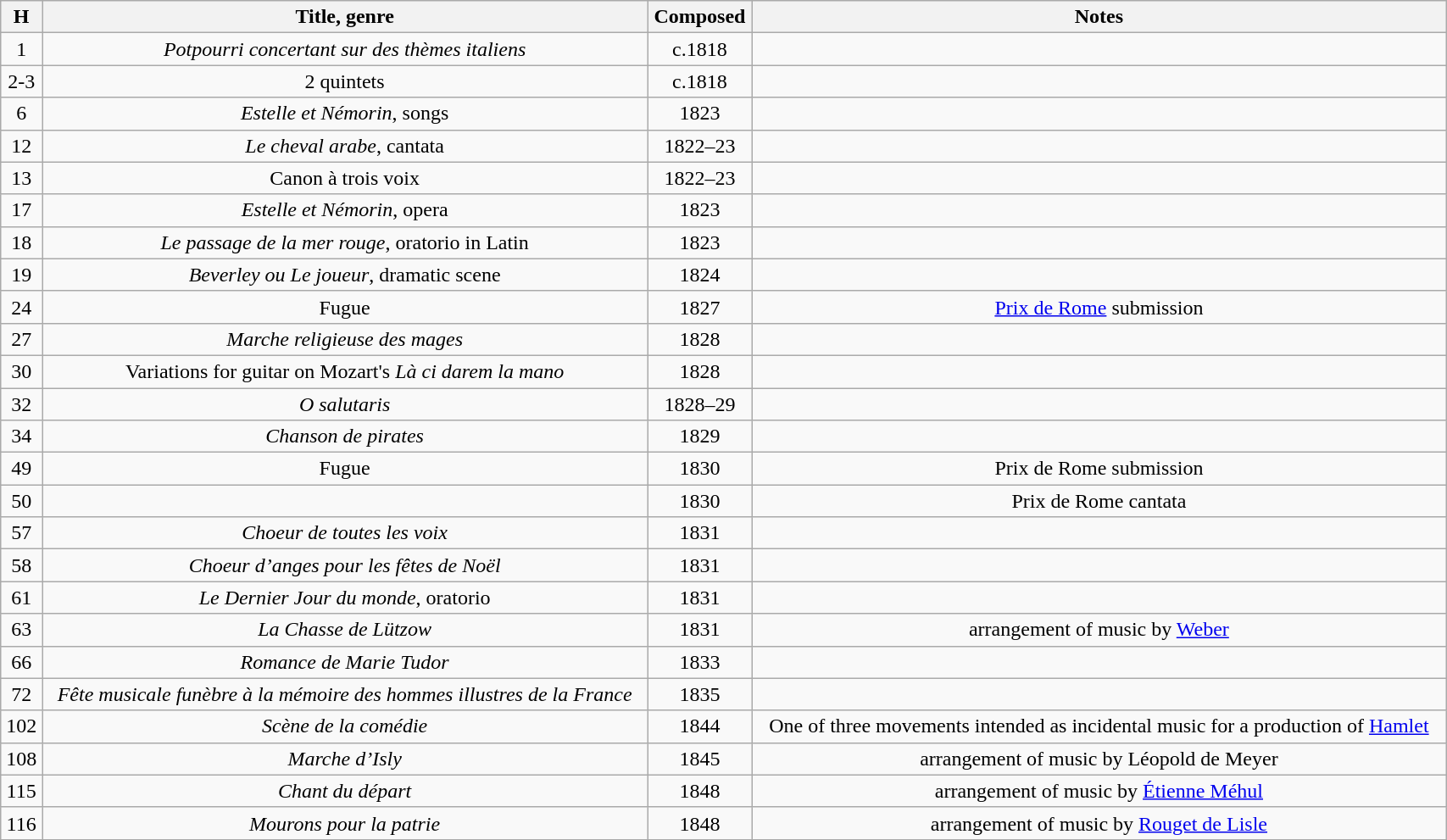<table class="wikitable sortable" style="font-size:100%; text-align: center; width:90%">
<tr>
<th>H</th>
<th>Title, genre</th>
<th>Composed</th>
<th>Notes</th>
</tr>
<tr style="vertical-align: top">
<td>1</td>
<td><em>Potpourri concertant sur des thèmes italiens</em></td>
<td>c.1818</td>
<td></td>
</tr>
<tr style="vertical-align: top">
<td>2-3</td>
<td>2 quintets</td>
<td>c.1818</td>
<td></td>
</tr>
<tr style="vertical-align: top">
<td>6</td>
<td><em>Estelle et Némorin</em>, songs</td>
<td>1823</td>
<td></td>
</tr>
<tr style="vertical-align: top">
<td>12</td>
<td><em>Le cheval arabe</em>, cantata</td>
<td>1822–23</td>
<td></td>
</tr>
<tr style="vertical-align: top">
<td>13</td>
<td>Canon à trois voix</td>
<td>1822–23</td>
<td></td>
</tr>
<tr style="vertical-align: top">
<td>17</td>
<td><em>Estelle et Némorin</em>, opera</td>
<td>1823</td>
<td></td>
</tr>
<tr style="vertical-align: top">
<td>18</td>
<td><em>Le passage de la mer rouge</em>, oratorio in Latin</td>
<td>1823</td>
<td></td>
</tr>
<tr style="vertical-align: top">
<td>19</td>
<td><em>Beverley ou Le joueur</em>, dramatic scene</td>
<td>1824</td>
<td></td>
</tr>
<tr style="vertical-align: top">
<td>24</td>
<td>Fugue</td>
<td>1827</td>
<td><a href='#'>Prix de Rome</a> submission</td>
</tr>
<tr style="vertical-align: top">
<td>27</td>
<td><em>Marche religieuse des mages</em></td>
<td>1828</td>
<td></td>
</tr>
<tr style="vertical-align: top">
<td>30</td>
<td>Variations for guitar on Mozart's <em>Là ci darem la mano</em></td>
<td>1828</td>
<td></td>
</tr>
<tr style="vertical-align: top">
<td>32</td>
<td><em>O salutaris</em></td>
<td>1828–29</td>
<td></td>
</tr>
<tr style="vertical-align: top">
<td>34</td>
<td><em>Chanson de pirates</em></td>
<td>1829</td>
<td></td>
</tr>
<tr style="vertical-align: top">
<td>49</td>
<td>Fugue</td>
<td>1830</td>
<td>Prix de Rome submission</td>
</tr>
<tr style="vertical-align: top">
<td>50</td>
<td><em></em></td>
<td>1830</td>
<td>Prix de Rome cantata</td>
</tr>
<tr style="vertical-align: top">
<td>57</td>
<td><em>Choeur de toutes les voix</em></td>
<td>1831</td>
<td></td>
</tr>
<tr style="vertical-align: top">
<td>58</td>
<td><em>Choeur d’anges pour les fêtes de Noël</em></td>
<td>1831</td>
<td></td>
</tr>
<tr style="vertical-align: top">
<td>61</td>
<td><em>Le Dernier Jour du monde</em>, oratorio</td>
<td>1831</td>
<td></td>
</tr>
<tr style="vertical-align: top">
<td>63</td>
<td><em>La Chasse de Lützow </em></td>
<td>1831</td>
<td>arrangement of music by <a href='#'>Weber</a></td>
</tr>
<tr style="vertical-align: top">
<td>66</td>
<td><em>Romance de Marie Tudor</em></td>
<td>1833</td>
<td></td>
</tr>
<tr style="vertical-align: top">
<td>72</td>
<td><em>Fête musicale funèbre à la mémoire des hommes illustres de la France</em></td>
<td>1835</td>
<td></td>
</tr>
<tr style="vertical-align: top">
<td>102</td>
<td><em>Scène de la comédie</em></td>
<td>1844</td>
<td>One of three movements intended as incidental music for a production of <a href='#'>Hamlet</a></td>
</tr>
<tr style="vertical-align: top">
<td>108</td>
<td><em>Marche d’Isly</em></td>
<td>1845</td>
<td>arrangement of music by Léopold de Meyer</td>
</tr>
<tr style="vertical-align: top">
<td>115</td>
<td><em>Chant du départ</em></td>
<td>1848</td>
<td>arrangement of music by <a href='#'>Étienne Méhul</a></td>
</tr>
<tr style="vertical-align: top">
<td>116</td>
<td><em>Mourons pour la patrie</em></td>
<td>1848</td>
<td>arrangement of music by <a href='#'>Rouget de Lisle</a></td>
</tr>
</table>
